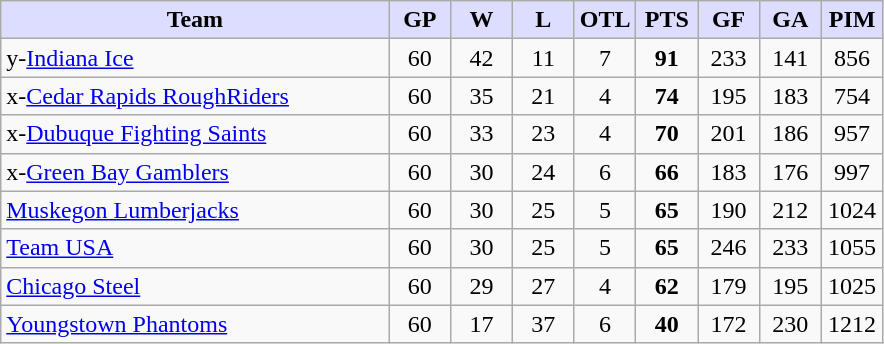<table class="wikitable" style="text-align:center">
<tr>
<th style="background:#ddf; width:44%;">Team</th>
<th style="background:#ddf; width:7%;">GP</th>
<th style="background:#ddf; width:7%;">W</th>
<th style="background:#ddf; width:7%;">L</th>
<th style="background:#ddf; width:7%;">OTL</th>
<th style="background:#ddf; width:7%;">PTS</th>
<th style="background:#ddf; width:7%;">GF</th>
<th style="background:#ddf; width:7%;">GA</th>
<th style="background:#ddf; width:7%;">PIM</th>
</tr>
<tr>
<td align=left>y-<a href='#'>Indiana Ice</a></td>
<td>60</td>
<td>42</td>
<td>11</td>
<td>7</td>
<td><strong>91</strong></td>
<td>233</td>
<td>141</td>
<td>856</td>
</tr>
<tr>
<td align=left>x-<a href='#'>Cedar Rapids RoughRiders</a></td>
<td>60</td>
<td>35</td>
<td>21</td>
<td>4</td>
<td><strong>74</strong></td>
<td>195</td>
<td>183</td>
<td>754</td>
</tr>
<tr>
<td align=left>x-<a href='#'>Dubuque Fighting Saints</a></td>
<td>60</td>
<td>33</td>
<td>23</td>
<td>4</td>
<td><strong>70</strong></td>
<td>201</td>
<td>186</td>
<td>957</td>
</tr>
<tr>
<td align=left>x-<a href='#'>Green Bay Gamblers</a></td>
<td>60</td>
<td>30</td>
<td>24</td>
<td>6</td>
<td><strong>66</strong></td>
<td>183</td>
<td>176</td>
<td>997</td>
</tr>
<tr>
<td align=left><a href='#'>Muskegon Lumberjacks</a></td>
<td>60</td>
<td>30</td>
<td>25</td>
<td>5</td>
<td><strong>65</strong></td>
<td>190</td>
<td>212</td>
<td>1024</td>
</tr>
<tr>
<td align=left><a href='#'>Team USA</a></td>
<td>60</td>
<td>30</td>
<td>25</td>
<td>5</td>
<td><strong>65</strong></td>
<td>246</td>
<td>233</td>
<td>1055</td>
</tr>
<tr>
<td align=left><a href='#'>Chicago Steel</a></td>
<td>60</td>
<td>29</td>
<td>27</td>
<td>4</td>
<td><strong>62</strong></td>
<td>179</td>
<td>195</td>
<td>1025</td>
</tr>
<tr>
<td align=left><a href='#'>Youngstown Phantoms</a></td>
<td>60</td>
<td>17</td>
<td>37</td>
<td>6</td>
<td><strong>40</strong></td>
<td>172</td>
<td>230</td>
<td>1212</td>
</tr>
</table>
